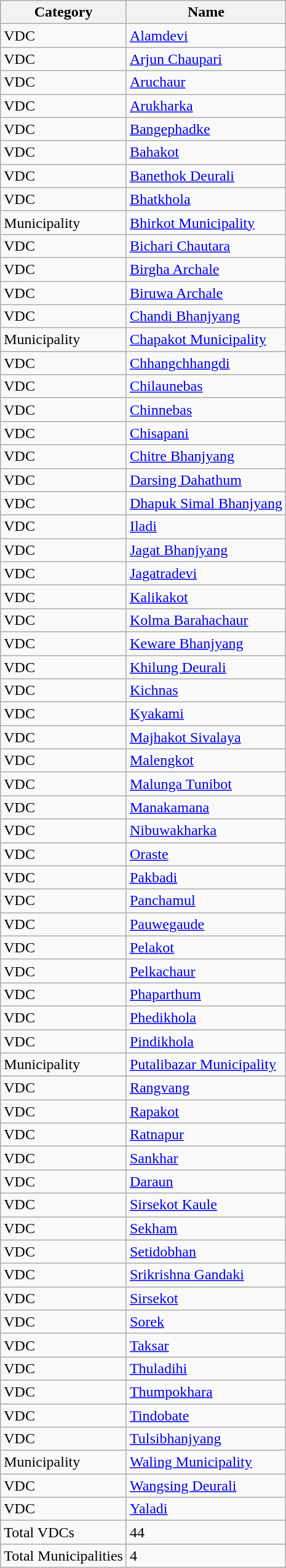<table class="wikitable">
<tr>
<th>Category</th>
<th>Name</th>
</tr>
<tr>
<td>VDC</td>
<td><a href='#'>Alamdevi</a></td>
</tr>
<tr>
<td>VDC</td>
<td><a href='#'>Arjun Chaupari</a></td>
</tr>
<tr>
<td>VDC</td>
<td><a href='#'>Aruchaur</a></td>
</tr>
<tr>
<td>VDC</td>
<td><a href='#'>Arukharka</a></td>
</tr>
<tr>
<td>VDC</td>
<td><a href='#'>Bangephadke</a></td>
</tr>
<tr>
<td>VDC</td>
<td><a href='#'>Bahakot</a></td>
</tr>
<tr>
<td>VDC</td>
<td><a href='#'>Banethok Deurali</a></td>
</tr>
<tr>
<td>VDC</td>
<td><a href='#'>Bhatkhola</a></td>
</tr>
<tr>
<td>Municipality</td>
<td><a href='#'>Bhirkot Municipality</a></td>
</tr>
<tr>
<td>VDC</td>
<td><a href='#'>Bichari Chautara</a></td>
</tr>
<tr>
<td>VDC</td>
<td><a href='#'>Birgha Archale</a></td>
</tr>
<tr>
<td>VDC</td>
<td><a href='#'>Biruwa Archale</a></td>
</tr>
<tr>
<td>VDC</td>
<td><a href='#'>Chandi Bhanjyang</a></td>
</tr>
<tr>
<td>Municipality</td>
<td><a href='#'>Chapakot Municipality</a></td>
</tr>
<tr>
<td>VDC</td>
<td><a href='#'>Chhangchhangdi</a></td>
</tr>
<tr>
<td>VDC</td>
<td><a href='#'>Chilaunebas</a></td>
</tr>
<tr>
<td>VDC</td>
<td><a href='#'>Chinnebas</a></td>
</tr>
<tr>
<td>VDC</td>
<td><a href='#'>Chisapani</a></td>
</tr>
<tr>
<td>VDC</td>
<td><a href='#'>Chitre Bhanjyang</a></td>
</tr>
<tr>
<td>VDC</td>
<td><a href='#'>Darsing Dahathum</a></td>
</tr>
<tr>
<td>VDC</td>
<td><a href='#'>Dhapuk Simal Bhanjyang</a></td>
</tr>
<tr>
<td>VDC</td>
<td><a href='#'>Iladi</a></td>
</tr>
<tr>
<td>VDC</td>
<td><a href='#'>Jagat Bhanjyang</a></td>
</tr>
<tr>
<td>VDC</td>
<td><a href='#'>Jagatradevi</a></td>
</tr>
<tr>
<td>VDC</td>
<td><a href='#'>Kalikakot</a></td>
</tr>
<tr>
<td>VDC</td>
<td><a href='#'>Kolma Barahachaur</a></td>
</tr>
<tr>
<td>VDC</td>
<td><a href='#'>Keware Bhanjyang</a></td>
</tr>
<tr>
<td>VDC</td>
<td><a href='#'>Khilung Deurali</a></td>
</tr>
<tr>
<td>VDC</td>
<td><a href='#'>Kichnas</a></td>
</tr>
<tr>
<td>VDC</td>
<td><a href='#'>Kyakami</a></td>
</tr>
<tr>
<td>VDC</td>
<td><a href='#'>Majhakot Sivalaya</a></td>
</tr>
<tr>
<td>VDC</td>
<td><a href='#'>Malengkot</a></td>
</tr>
<tr>
<td>VDC</td>
<td><a href='#'>Malunga Tunibot</a></td>
</tr>
<tr>
<td>VDC</td>
<td><a href='#'>Manakamana</a></td>
</tr>
<tr>
<td>VDC</td>
<td><a href='#'>Nibuwakharka</a></td>
</tr>
<tr>
<td>VDC</td>
<td><a href='#'>Oraste</a></td>
</tr>
<tr>
<td>VDC</td>
<td><a href='#'>Pakbadi</a></td>
</tr>
<tr>
<td>VDC</td>
<td><a href='#'>Panchamul</a></td>
</tr>
<tr>
<td>VDC</td>
<td><a href='#'>Pauwegaude</a></td>
</tr>
<tr>
<td>VDC</td>
<td><a href='#'>Pelakot</a></td>
</tr>
<tr>
<td>VDC</td>
<td><a href='#'>Pelkachaur</a></td>
</tr>
<tr>
<td>VDC</td>
<td><a href='#'>Phaparthum</a></td>
</tr>
<tr>
<td>VDC</td>
<td><a href='#'>Phedikhola</a></td>
</tr>
<tr>
<td>VDC</td>
<td><a href='#'>Pindikhola</a></td>
</tr>
<tr>
<td>Municipality</td>
<td><a href='#'>Putalibazar Municipality</a></td>
</tr>
<tr>
<td>VDC</td>
<td><a href='#'>Rangvang</a></td>
</tr>
<tr>
<td>VDC</td>
<td><a href='#'>Rapakot</a></td>
</tr>
<tr>
<td>VDC</td>
<td><a href='#'>Ratnapur</a></td>
</tr>
<tr>
<td>VDC</td>
<td><a href='#'>Sankhar</a></td>
</tr>
<tr>
<td>VDC</td>
<td><a href='#'>Daraun</a></td>
</tr>
<tr>
<td>VDC</td>
<td><a href='#'>Sirsekot Kaule</a></td>
</tr>
<tr>
<td>VDC</td>
<td><a href='#'>Sekham</a></td>
</tr>
<tr>
<td>VDC</td>
<td><a href='#'>Setidobhan</a></td>
</tr>
<tr>
<td>VDC</td>
<td><a href='#'>Srikrishna Gandaki</a></td>
</tr>
<tr>
<td>VDC</td>
<td><a href='#'>Sirsekot</a></td>
</tr>
<tr>
<td>VDC</td>
<td><a href='#'>Sorek</a></td>
</tr>
<tr>
<td>VDC</td>
<td><a href='#'>Taksar</a></td>
</tr>
<tr>
<td>VDC</td>
<td><a href='#'>Thuladihi</a></td>
</tr>
<tr>
<td>VDC</td>
<td><a href='#'>Thumpokhara</a></td>
</tr>
<tr>
<td>VDC</td>
<td><a href='#'>Tindobate</a></td>
</tr>
<tr>
<td>VDC</td>
<td><a href='#'>Tulsibhanjyang</a></td>
</tr>
<tr>
<td>Municipality</td>
<td><a href='#'>Waling Municipality</a></td>
</tr>
<tr>
<td>VDC</td>
<td><a href='#'>Wangsing Deurali</a></td>
</tr>
<tr>
<td>VDC</td>
<td><a href='#'>Yaladi</a></td>
</tr>
<tr>
<td>Total VDCs</td>
<td>44</td>
</tr>
<tr>
<td>Total Municipalities</td>
<td>4</td>
</tr>
</table>
